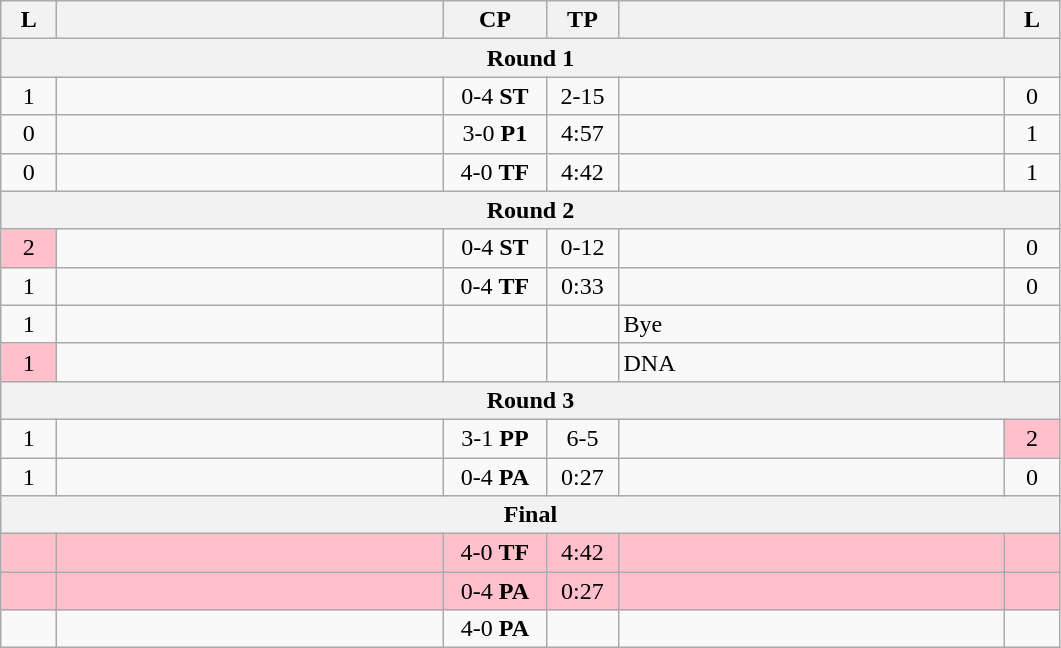<table class="wikitable" style="text-align: center;" |>
<tr>
<th width="30">L</th>
<th width="250"></th>
<th width="62">CP</th>
<th width="40">TP</th>
<th width="250"></th>
<th width="30">L</th>
</tr>
<tr>
<th colspan="7">Round 1</th>
</tr>
<tr>
<td>1</td>
<td style="text-align:left;"></td>
<td>0-4 <strong>ST</strong></td>
<td>2-15</td>
<td style="text-align:left;"><strong></strong></td>
<td>0</td>
</tr>
<tr>
<td>0</td>
<td style="text-align:left;"><strong></strong></td>
<td>3-0 <strong>P1</strong></td>
<td>4:57</td>
<td style="text-align:left;"></td>
<td>1</td>
</tr>
<tr>
<td>0</td>
<td style="text-align:left;"><strong></strong></td>
<td>4-0 <strong>TF</strong></td>
<td>4:42</td>
<td style="text-align:left;"></td>
<td>1</td>
</tr>
<tr>
<th colspan="7">Round 2</th>
</tr>
<tr>
<td bgcolor=pink>2</td>
<td style="text-align:left;"></td>
<td>0-4 <strong>ST</strong></td>
<td>0-12</td>
<td style="text-align:left;"><strong></strong></td>
<td>0</td>
</tr>
<tr>
<td>1</td>
<td style="text-align:left;"></td>
<td>0-4 <strong>TF</strong></td>
<td>0:33</td>
<td style="text-align:left;"><strong></strong></td>
<td>0</td>
</tr>
<tr>
<td>1</td>
<td style="text-align:left;"><strong></strong></td>
<td></td>
<td></td>
<td style="text-align:left;">Bye</td>
<td></td>
</tr>
<tr>
<td bgcolor=pink>1</td>
<td style="text-align:left;"></td>
<td></td>
<td></td>
<td style="text-align:left;">DNA</td>
<td></td>
</tr>
<tr>
<th colspan="7">Round 3</th>
</tr>
<tr>
<td>1</td>
<td style="text-align:left;"><strong></strong></td>
<td>3-1 <strong>PP</strong></td>
<td>6-5</td>
<td style="text-align:left;"></td>
<td bgcolor=pink>2</td>
</tr>
<tr>
<td>1</td>
<td style="text-align:left;"></td>
<td>0-4 <strong>PA</strong></td>
<td>0:27</td>
<td style="text-align:left;"><strong></strong></td>
<td>0</td>
</tr>
<tr>
<th colspan="7">Final</th>
</tr>
<tr bgcolor=#FFC0CB>
<td></td>
<td style="text-align:left;"><strong></strong></td>
<td>4-0 <strong>TF</strong></td>
<td>4:42</td>
<td style="text-align:left;"></td>
<td></td>
</tr>
<tr bgcolor=#FFC0CB>
<td></td>
<td style="text-align:left;"></td>
<td>0-4 <strong>PA</strong></td>
<td>0:27</td>
<td style="text-align:left;"><strong></strong></td>
<td></td>
</tr>
<tr>
<td></td>
<td style="text-align:left;"><strong></strong></td>
<td>4-0 <strong>PA</strong></td>
<td></td>
<td style="text-align:left;"></td>
<td></td>
</tr>
</table>
